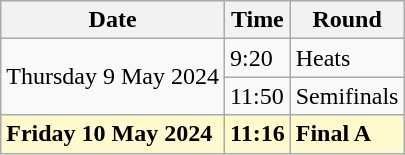<table class="wikitable">
<tr>
<th>Date</th>
<th>Time</th>
<th>Round</th>
</tr>
<tr>
<td rowspan=2>Thursday 9 May 2024</td>
<td>9:20</td>
<td>Heats</td>
</tr>
<tr>
<td>11:50</td>
<td>Semifinals</td>
</tr>
<tr>
<td style=background:lemonchiffon><strong>Friday 10 May 2024</strong></td>
<td style=background:lemonchiffon><strong>11:16</strong></td>
<td style=background:lemonchiffon><strong>Final A</strong></td>
</tr>
</table>
